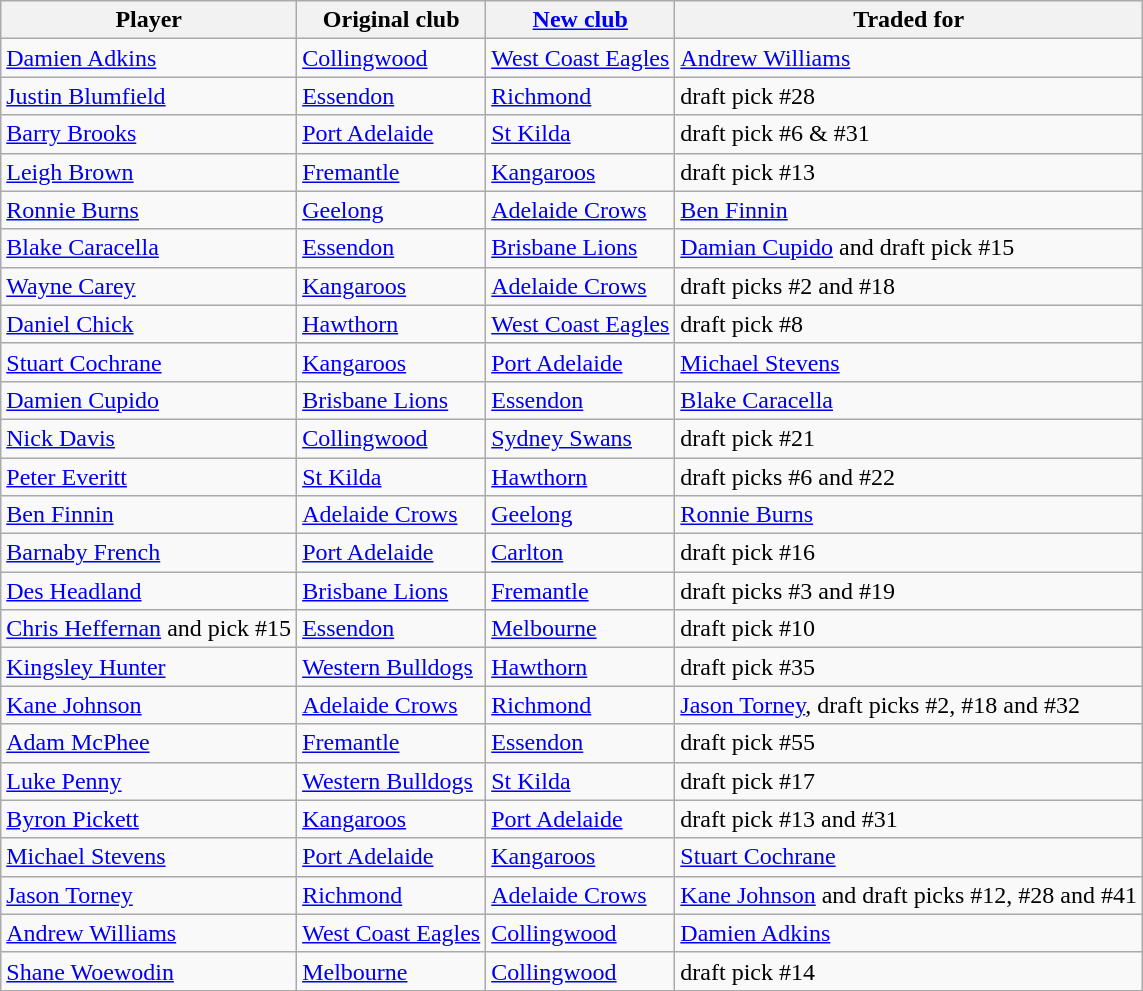<table class="wikitable sortable">
<tr>
<th>Player</th>
<th>Original club</th>
<th><a href='#'>New club</a></th>
<th>Traded for</th>
</tr>
<tr>
<td><a href='#'>Damien Adkins</a></td>
<td><a href='#'>Collingwood</a></td>
<td><a href='#'>West Coast Eagles</a></td>
<td><a href='#'>Andrew Williams</a></td>
</tr>
<tr>
<td><a href='#'>Justin Blumfield</a></td>
<td><a href='#'>Essendon</a></td>
<td><a href='#'>Richmond</a></td>
<td>draft pick #28</td>
</tr>
<tr>
<td><a href='#'>Barry Brooks</a></td>
<td><a href='#'>Port Adelaide</a></td>
<td><a href='#'>St Kilda</a></td>
<td>draft pick #6 & #31</td>
</tr>
<tr>
<td><a href='#'>Leigh Brown</a></td>
<td><a href='#'>Fremantle</a></td>
<td><a href='#'>Kangaroos</a></td>
<td>draft pick #13</td>
</tr>
<tr>
<td><a href='#'>Ronnie Burns</a></td>
<td><a href='#'>Geelong</a></td>
<td><a href='#'>Adelaide Crows</a></td>
<td><a href='#'>Ben Finnin</a></td>
</tr>
<tr>
<td><a href='#'>Blake Caracella</a></td>
<td><a href='#'>Essendon</a></td>
<td><a href='#'>Brisbane Lions</a></td>
<td><a href='#'>Damian Cupido</a> and draft pick #15</td>
</tr>
<tr>
<td><a href='#'>Wayne Carey</a></td>
<td><a href='#'>Kangaroos</a></td>
<td><a href='#'>Adelaide Crows</a></td>
<td>draft picks #2 and #18</td>
</tr>
<tr>
<td><a href='#'>Daniel Chick</a></td>
<td><a href='#'>Hawthorn</a></td>
<td><a href='#'>West Coast Eagles</a></td>
<td>draft pick #8</td>
</tr>
<tr>
<td><a href='#'>Stuart Cochrane</a></td>
<td><a href='#'>Kangaroos</a></td>
<td><a href='#'>Port Adelaide</a></td>
<td><a href='#'>Michael Stevens</a></td>
</tr>
<tr>
<td><a href='#'>Damien Cupido</a></td>
<td><a href='#'>Brisbane Lions</a></td>
<td><a href='#'>Essendon</a></td>
<td><a href='#'>Blake Caracella</a></td>
</tr>
<tr>
<td><a href='#'>Nick Davis</a></td>
<td><a href='#'>Collingwood</a></td>
<td><a href='#'>Sydney Swans</a></td>
<td>draft pick #21</td>
</tr>
<tr>
<td><a href='#'>Peter Everitt</a></td>
<td><a href='#'>St Kilda</a></td>
<td><a href='#'>Hawthorn</a></td>
<td>draft picks #6 and #22</td>
</tr>
<tr>
<td><a href='#'>Ben Finnin</a></td>
<td><a href='#'>Adelaide Crows</a></td>
<td><a href='#'>Geelong</a></td>
<td><a href='#'>Ronnie Burns</a></td>
</tr>
<tr>
<td><a href='#'>Barnaby French</a></td>
<td><a href='#'>Port Adelaide</a></td>
<td><a href='#'>Carlton</a></td>
<td>draft pick #16</td>
</tr>
<tr>
<td><a href='#'>Des Headland</a></td>
<td><a href='#'>Brisbane Lions</a></td>
<td><a href='#'>Fremantle</a></td>
<td>draft picks #3 and #19</td>
</tr>
<tr>
<td><a href='#'>Chris Heffernan</a> and pick #15</td>
<td><a href='#'>Essendon</a></td>
<td><a href='#'>Melbourne</a></td>
<td>draft pick #10</td>
</tr>
<tr>
<td><a href='#'>Kingsley Hunter</a></td>
<td><a href='#'>Western Bulldogs</a></td>
<td><a href='#'>Hawthorn</a></td>
<td>draft pick #35</td>
</tr>
<tr>
<td><a href='#'>Kane Johnson</a></td>
<td><a href='#'>Adelaide Crows</a></td>
<td><a href='#'>Richmond</a></td>
<td><a href='#'>Jason Torney</a>, draft picks #2, #18 and #32</td>
</tr>
<tr>
<td><a href='#'>Adam McPhee</a></td>
<td><a href='#'>Fremantle</a></td>
<td><a href='#'>Essendon</a></td>
<td>draft pick #55</td>
</tr>
<tr>
<td><a href='#'>Luke Penny</a></td>
<td><a href='#'>Western Bulldogs</a></td>
<td><a href='#'>St Kilda</a></td>
<td>draft pick #17</td>
</tr>
<tr>
<td><a href='#'>Byron Pickett</a></td>
<td><a href='#'>Kangaroos</a></td>
<td><a href='#'>Port Adelaide</a></td>
<td>draft pick #13 and #31</td>
</tr>
<tr>
<td><a href='#'>Michael Stevens</a></td>
<td><a href='#'>Port Adelaide</a></td>
<td><a href='#'>Kangaroos</a></td>
<td><a href='#'>Stuart Cochrane</a></td>
</tr>
<tr>
<td><a href='#'>Jason Torney</a></td>
<td><a href='#'>Richmond</a></td>
<td><a href='#'>Adelaide Crows</a></td>
<td><a href='#'>Kane Johnson</a> and draft picks #12, #28 and #41</td>
</tr>
<tr>
<td><a href='#'>Andrew Williams</a></td>
<td><a href='#'>West Coast Eagles</a></td>
<td><a href='#'>Collingwood</a></td>
<td><a href='#'>Damien Adkins</a></td>
</tr>
<tr>
<td><a href='#'>Shane Woewodin</a></td>
<td><a href='#'>Melbourne</a></td>
<td><a href='#'>Collingwood</a></td>
<td>draft pick #14</td>
</tr>
</table>
